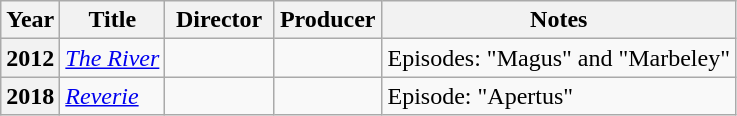<table class="wikitable plainrowheaders" style="margin-right: 0;">
<tr>
<th scope="col">Year</th>
<th scope="col">Title</th>
<th scope="col" width="65">Director</th>
<th scope="col" width="65">Producer</th>
<th scope="col">Notes</th>
</tr>
<tr>
<th scope="row">2012</th>
<td><em><a href='#'>The River</a></em></td>
<td></td>
<td></td>
<td>Episodes: "Magus" and "Marbeley"</td>
</tr>
<tr>
<th scope="row">2018</th>
<td><em><a href='#'>Reverie</a></em></td>
<td></td>
<td></td>
<td>Episode: "Apertus"</td>
</tr>
</table>
